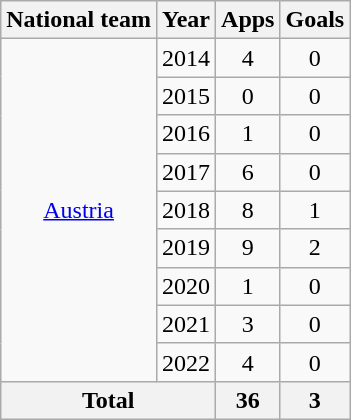<table class="wikitable" style="text-align:center">
<tr>
<th>National team</th>
<th>Year</th>
<th>Apps</th>
<th>Goals</th>
</tr>
<tr>
<td rowspan="9"><a href='#'>Austria</a></td>
<td>2014</td>
<td>4</td>
<td>0</td>
</tr>
<tr>
<td>2015</td>
<td>0</td>
<td>0</td>
</tr>
<tr>
<td>2016</td>
<td>1</td>
<td>0</td>
</tr>
<tr>
<td>2017</td>
<td>6</td>
<td>0</td>
</tr>
<tr>
<td>2018</td>
<td>8</td>
<td>1</td>
</tr>
<tr>
<td>2019</td>
<td>9</td>
<td>2</td>
</tr>
<tr>
<td>2020</td>
<td>1</td>
<td>0</td>
</tr>
<tr>
<td>2021</td>
<td>3</td>
<td>0</td>
</tr>
<tr>
<td>2022</td>
<td>4</td>
<td>0</td>
</tr>
<tr>
<th colspan="2">Total</th>
<th>36</th>
<th>3</th>
</tr>
</table>
